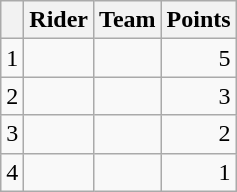<table class="wikitable">
<tr>
<th></th>
<th>Rider</th>
<th>Team</th>
<th>Points</th>
</tr>
<tr>
<td>1</td>
<td></td>
<td></td>
<td align=right>5</td>
</tr>
<tr>
<td>2</td>
<td></td>
<td></td>
<td align=right>3</td>
</tr>
<tr>
<td>3</td>
<td></td>
<td></td>
<td align=right>2</td>
</tr>
<tr>
<td>4</td>
<td></td>
<td></td>
<td align=right>1</td>
</tr>
</table>
